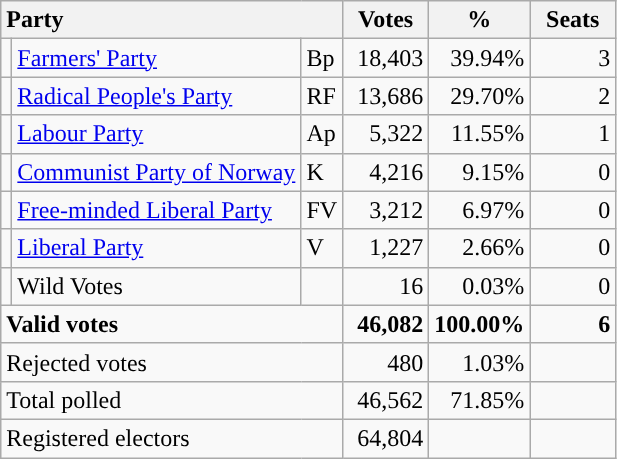<table class="wikitable" border="1" style="text-align:right;">
<tr>
<th style="text-align:left;" colspan=3>Party</th>
<th align=center width="50">Votes</th>
<th align=center width="50">%</th>
<th align=center width="50">Seats</th>
</tr>
<tr>
<td style="color:inherit;background:"></td>
<td align=left><a href='#'>Farmers' Party</a></td>
<td align=left>Bp</td>
<td>18,403</td>
<td>39.94%</td>
<td>3</td>
</tr>
<tr>
<td></td>
<td align=left><a href='#'>Radical People's Party</a></td>
<td align=left>RF</td>
<td>13,686</td>
<td>29.70%</td>
<td>2</td>
</tr>
<tr>
<td style="color:inherit;background:"></td>
<td align=left><a href='#'>Labour Party</a></td>
<td align=left>Ap</td>
<td>5,322</td>
<td>11.55%</td>
<td>1</td>
</tr>
<tr>
<td style="color:inherit;background:"></td>
<td align=left><a href='#'>Communist Party of Norway</a></td>
<td align=left>K</td>
<td>4,216</td>
<td>9.15%</td>
<td>0</td>
</tr>
<tr>
<td style="color:inherit;background:"></td>
<td align=left><a href='#'>Free-minded Liberal Party</a></td>
<td align=left>FV</td>
<td>3,212</td>
<td>6.97%</td>
<td>0</td>
</tr>
<tr>
<td style="color:inherit;background:"></td>
<td align=left><a href='#'>Liberal Party</a></td>
<td align=left>V</td>
<td>1,227</td>
<td>2.66%</td>
<td>0</td>
</tr>
<tr>
<td></td>
<td align=left>Wild Votes</td>
<td align=left></td>
<td>16</td>
<td>0.03%</td>
<td>0</td>
</tr>
<tr style="font-weight:bold">
<td align=left colspan=3>Valid votes</td>
<td>46,082</td>
<td>100.00%</td>
<td>6</td>
</tr>
<tr>
<td align=left colspan=3>Rejected votes</td>
<td>480</td>
<td>1.03%</td>
<td></td>
</tr>
<tr>
<td align=left colspan=3>Total polled</td>
<td>46,562</td>
<td>71.85%</td>
<td></td>
</tr>
<tr>
<td align=left colspan=3>Registered electors</td>
<td>64,804</td>
<td></td>
<td></td>
</tr>
</table>
